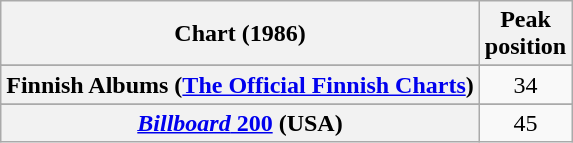<table class="wikitable sortable plainrowheaders" style="text-align:center">
<tr>
<th scope="col">Chart (1986)</th>
<th scope="col">Peak<br>position</th>
</tr>
<tr>
</tr>
<tr>
<th scope="row">Finnish Albums (<a href='#'>The Official Finnish Charts</a>)</th>
<td align="center">34</td>
</tr>
<tr>
</tr>
<tr>
</tr>
<tr>
<th scope="row"><a href='#'><em>Billboard</em> 200</a> (USA)</th>
<td align="center">45</td>
</tr>
</table>
